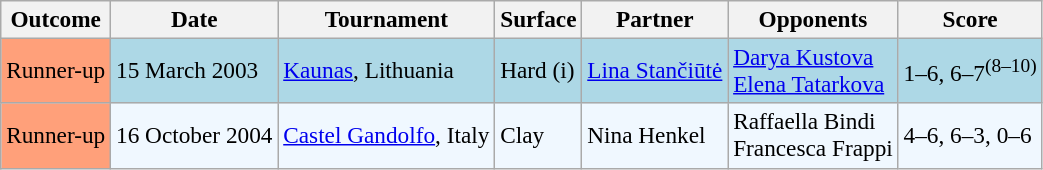<table class="sortable wikitable" style=font-size:97%>
<tr>
<th>Outcome</th>
<th>Date</th>
<th>Tournament</th>
<th>Surface</th>
<th>Partner</th>
<th>Opponents</th>
<th>Score</th>
</tr>
<tr style="background:lightblue;">
<td style="background:#ffa07a;">Runner-up</td>
<td>15 March 2003</td>
<td><a href='#'>Kaunas</a>, Lithuania</td>
<td>Hard (i)</td>
<td> <a href='#'>Lina Stančiūtė</a></td>
<td> <a href='#'>Darya Kustova</a> <br>  <a href='#'>Elena Tatarkova</a></td>
<td>1–6, 6–7<sup>(8–10)</sup></td>
</tr>
<tr style="background:#f0f8ff;">
<td style="background:#ffa07a;">Runner-up</td>
<td>16 October 2004</td>
<td><a href='#'>Castel Gandolfo</a>, Italy</td>
<td>Clay</td>
<td> Nina Henkel</td>
<td> Raffaella Bindi <br>  Francesca Frappi</td>
<td>4–6, 6–3, 0–6</td>
</tr>
</table>
